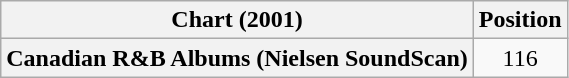<table class="wikitable sortable plainrowheaders" style="text-align:center;">
<tr>
<th scope="col">Chart (2001)</th>
<th scope="col">Position</th>
</tr>
<tr>
<th scope="row">Canadian R&B Albums (Nielsen SoundScan)</th>
<td>116</td>
</tr>
</table>
